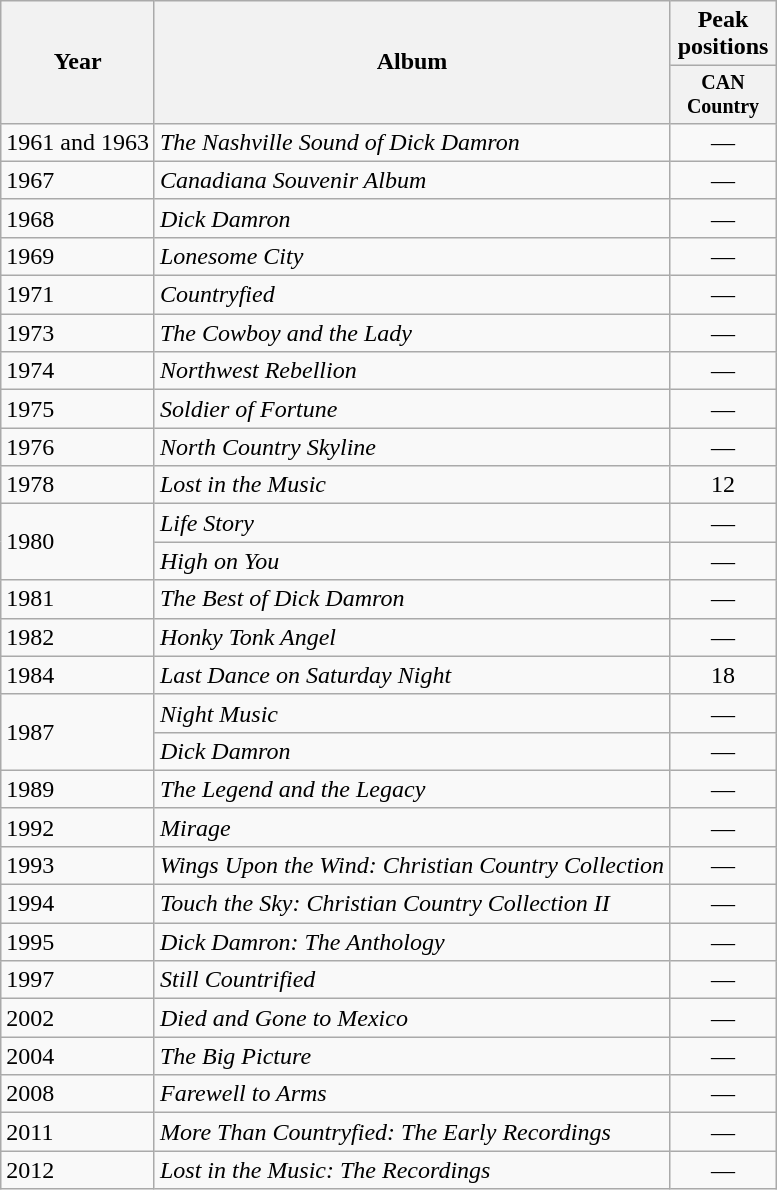<table class="wikitable">
<tr>
<th rowspan="2">Year</th>
<th rowspan="2">Album</th>
<th>Peak positions</th>
</tr>
<tr style="font-size:smaller;">
<th width="65">CAN Country</th>
</tr>
<tr>
<td>1961 and 1963</td>
<td><em>The Nashville Sound of Dick Damron</em></td>
<td align="center">—</td>
</tr>
<tr>
<td>1967</td>
<td><em>Canadiana Souvenir Album</em></td>
<td align="center">—</td>
</tr>
<tr>
<td>1968</td>
<td><em>Dick Damron</em></td>
<td align="center">—</td>
</tr>
<tr>
<td>1969</td>
<td><em>Lonesome City</em></td>
<td align="center">—</td>
</tr>
<tr>
<td>1971</td>
<td><em>Countryfied</em></td>
<td align="center">—</td>
</tr>
<tr>
<td>1973</td>
<td><em>The Cowboy and the Lady</em></td>
<td align="center">—</td>
</tr>
<tr>
<td>1974</td>
<td><em>Northwest Rebellion</em></td>
<td align="center">—</td>
</tr>
<tr>
<td>1975</td>
<td><em>Soldier of Fortune</em></td>
<td align="center">—</td>
</tr>
<tr>
<td>1976</td>
<td><em>North Country Skyline</em></td>
<td align="center">—</td>
</tr>
<tr>
<td>1978</td>
<td><em>Lost in the Music</em></td>
<td align="center">12</td>
</tr>
<tr>
<td rowspan="2">1980</td>
<td><em>Life Story</em></td>
<td align="center">—</td>
</tr>
<tr>
<td><em>High on You</em></td>
<td align="center">—</td>
</tr>
<tr>
<td>1981</td>
<td><em>The Best of Dick Damron</em></td>
<td align="center">—</td>
</tr>
<tr>
<td>1982</td>
<td><em>Honky Tonk Angel</em></td>
<td align="center">—</td>
</tr>
<tr>
<td>1984</td>
<td><em>Last Dance on Saturday Night</em></td>
<td align="center">18</td>
</tr>
<tr>
<td rowspan="2">1987</td>
<td><em>Night Music</em></td>
<td align="center">—</td>
</tr>
<tr>
<td><em>Dick Damron</em></td>
<td align="center">—</td>
</tr>
<tr>
<td>1989</td>
<td><em>The Legend and the Legacy</em></td>
<td align="center">—</td>
</tr>
<tr>
<td>1992</td>
<td><em>Mirage</em></td>
<td align="center">—</td>
</tr>
<tr>
<td>1993</td>
<td><em>Wings Upon the Wind: Christian Country Collection</em></td>
<td align="center">—</td>
</tr>
<tr>
<td>1994</td>
<td><em>Touch the Sky: Christian Country Collection II</em></td>
<td align="center">—</td>
</tr>
<tr>
<td>1995</td>
<td><em>Dick Damron: The Anthology</em></td>
<td align="center">—</td>
</tr>
<tr>
<td>1997</td>
<td><em>Still Countrified</em></td>
<td align="center">—</td>
</tr>
<tr>
<td>2002</td>
<td><em>Died and Gone to Mexico</em></td>
<td align="center">—</td>
</tr>
<tr>
<td>2004</td>
<td><em>The Big Picture</em></td>
<td align="center">—</td>
</tr>
<tr>
<td>2008</td>
<td><em>Farewell to Arms</em></td>
<td align="center">—</td>
</tr>
<tr>
<td>2011</td>
<td><em>More Than Countryfied: The Early Recordings</em></td>
<td align="center">—</td>
</tr>
<tr>
<td>2012</td>
<td><em>Lost in the Music: The Recordings</em></td>
<td align="center">—</td>
</tr>
</table>
